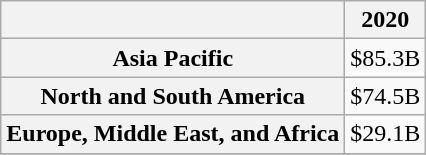<table class="wikitable">
<tr>
<th></th>
<th>2020</th>
</tr>
<tr>
<th>Asia Pacific</th>
<td>$85.3B</td>
</tr>
<tr>
<th>North and South America</th>
<td>$74.5B</td>
</tr>
<tr>
<th>Europe, Middle East, and Africa</th>
<td>$29.1B</td>
</tr>
<tr>
</tr>
</table>
